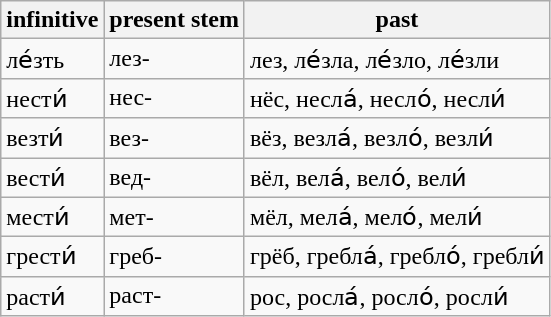<table class="wikitable">
<tr>
<th>infinitive</th>
<th>present stem</th>
<th>past</th>
</tr>
<tr>
<td>ле́зть</td>
<td>лез-</td>
<td>лез, ле́зла, ле́зло, ле́зли</td>
</tr>
<tr>
<td>нести́</td>
<td>нес-</td>
<td>н<span>ё</span>с, несла́, несло́, несли́</td>
</tr>
<tr>
<td>везти́</td>
<td>вез-</td>
<td>в<span>ё</span>з, везла́, везло́, везли́</td>
</tr>
<tr>
<td>вести́</td>
<td>вед-</td>
<td>в<span>ё</span>л, вела́, вело́, вели́</td>
</tr>
<tr>
<td>мести́</td>
<td>мет-</td>
<td>м<span>ё</span>л, мела́, мело́, мели́</td>
</tr>
<tr>
<td>грести́</td>
<td>греб-</td>
<td>гр<span>ё</span>б, гребла́, гребло́, гребли́</td>
</tr>
<tr>
<td>расти́</td>
<td>раст-</td>
<td>р<span>о</span>с, р<span>о</span>сла́, р<span>о</span>сло́, р<span>о</span>сли́</td>
</tr>
</table>
